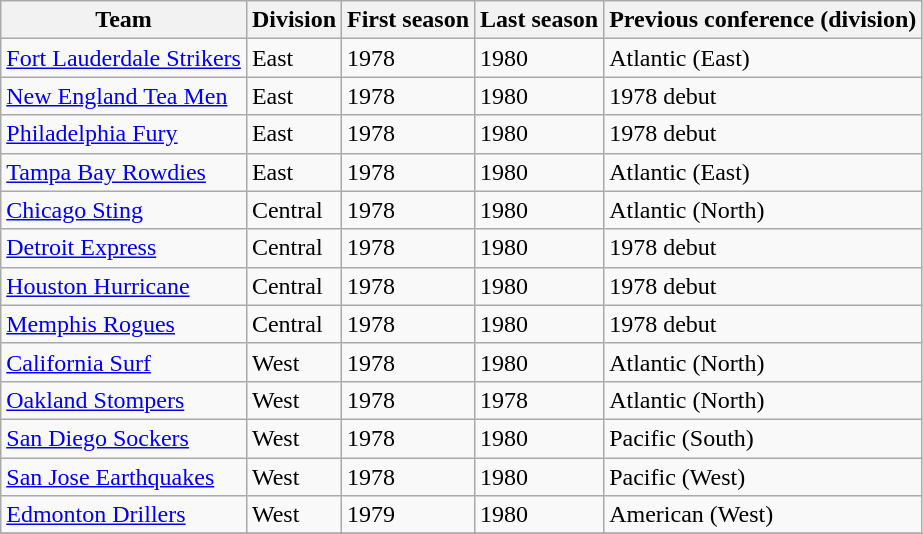<table class="wikitable sortable">
<tr>
<th>Team</th>
<th>Division</th>
<th>First season</th>
<th>Last season</th>
<th>Previous conference (division)</th>
</tr>
<tr>
<td><a href='#'>Fort Lauderdale Strikers</a></td>
<td>East</td>
<td>1978</td>
<td>1980</td>
<td>Atlantic (East)</td>
</tr>
<tr>
<td><a href='#'>New England Tea Men</a></td>
<td>East</td>
<td>1978</td>
<td>1980</td>
<td>1978 debut</td>
</tr>
<tr>
<td><a href='#'>Philadelphia Fury</a></td>
<td>East</td>
<td>1978</td>
<td>1980</td>
<td>1978 debut</td>
</tr>
<tr>
<td><a href='#'>Tampa Bay Rowdies</a></td>
<td>East</td>
<td>1978</td>
<td>1980</td>
<td>Atlantic (East)</td>
</tr>
<tr>
<td><a href='#'>Chicago Sting</a></td>
<td>Central</td>
<td>1978</td>
<td>1980</td>
<td>Atlantic (North)</td>
</tr>
<tr>
<td><a href='#'>Detroit Express</a></td>
<td>Central</td>
<td>1978</td>
<td>1980</td>
<td>1978 debut</td>
</tr>
<tr>
<td><a href='#'>Houston Hurricane</a></td>
<td>Central</td>
<td>1978</td>
<td>1980</td>
<td>1978 debut</td>
</tr>
<tr>
<td><a href='#'>Memphis Rogues</a></td>
<td>Central</td>
<td>1978</td>
<td>1980</td>
<td>1978 debut</td>
</tr>
<tr>
<td><a href='#'>California Surf</a></td>
<td>West</td>
<td>1978</td>
<td>1980</td>
<td>Atlantic (North)</td>
</tr>
<tr>
<td><a href='#'>Oakland Stompers</a></td>
<td>West</td>
<td>1978</td>
<td>1978</td>
<td>Atlantic (North)</td>
</tr>
<tr>
<td><a href='#'>San Diego Sockers</a></td>
<td>West</td>
<td>1978</td>
<td>1980</td>
<td>Pacific (South)</td>
</tr>
<tr>
<td><a href='#'>San Jose Earthquakes</a></td>
<td>West</td>
<td>1978</td>
<td>1980</td>
<td>Pacific (West)</td>
</tr>
<tr>
<td><a href='#'>Edmonton Drillers</a></td>
<td>West</td>
<td>1979</td>
<td>1980</td>
<td>American (West)</td>
</tr>
<tr>
</tr>
</table>
